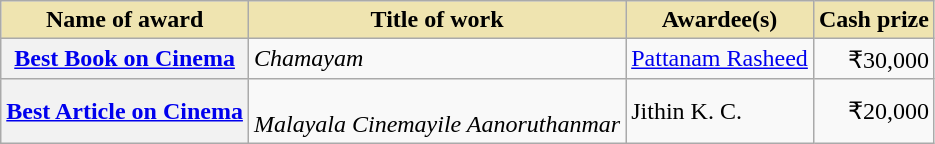<table class="wikitable plainrowheaders">
<tr>
<th style="background-color:#EFE4B0;">Name of award</th>
<th style="background-color:#EFE4B0;">Title of work</th>
<th style="background-color:#EFE4B0;">Awardee(s)</th>
<th style="background-color:#EFE4B0;">Cash prize</th>
</tr>
<tr>
<th scope="row"><a href='#'>Best Book on Cinema</a></th>
<td><em>Chamayam</em></td>
<td><a href='#'>Pattanam Rasheed</a></td>
<td align="right">₹30,000</td>
</tr>
<tr>
<th scope="row"><a href='#'>Best Article on Cinema</a></th>
<td><br><em>Malayala Cinemayile Aanoruthanmar</em></td>
<td>Jithin K. C.</td>
<td align="right">₹20,000</td>
</tr>
</table>
